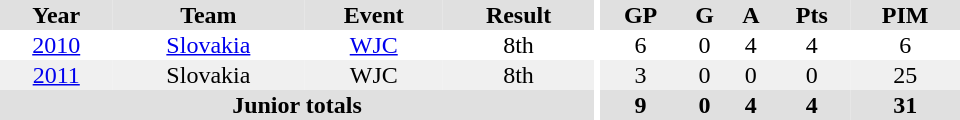<table border="0" cellpadding="1" cellspacing="0" ID="Table3" style="text-align:center; width:40em">
<tr ALIGN="center" bgcolor="#e0e0e0">
<th>Year</th>
<th>Team</th>
<th>Event</th>
<th>Result</th>
<th rowspan="99" bgcolor="#ffffff"></th>
<th>GP</th>
<th>G</th>
<th>A</th>
<th>Pts</th>
<th>PIM</th>
</tr>
<tr>
<td><a href='#'>2010</a></td>
<td><a href='#'>Slovakia</a></td>
<td><a href='#'>WJC</a></td>
<td>8th</td>
<td>6</td>
<td>0</td>
<td>4</td>
<td>4</td>
<td>6</td>
</tr>
<tr bgcolor="#f0f0f0">
<td><a href='#'>2011</a></td>
<td>Slovakia</td>
<td>WJC</td>
<td>8th</td>
<td>3</td>
<td>0</td>
<td>0</td>
<td>0</td>
<td>25</td>
</tr>
<tr bgcolor="#e0e0e0">
<th colspan="4">Junior totals</th>
<th>9</th>
<th>0</th>
<th>4</th>
<th>4</th>
<th>31</th>
</tr>
</table>
